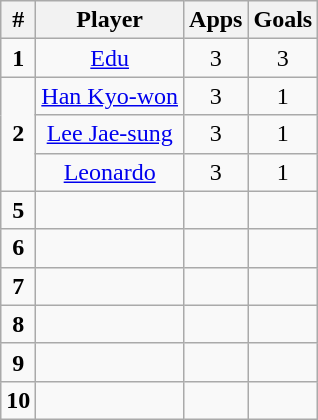<table class="wikitable sortable" style="text-align:center">
<tr>
<th>#</th>
<th>Player</th>
<th>Apps</th>
<th>Goals</th>
</tr>
<tr>
<td><strong>1</strong></td>
<td><a href='#'>Edu</a></td>
<td>3</td>
<td>3</td>
</tr>
<tr>
<td rowspan="3"><strong>2</strong></td>
<td><a href='#'>Han Kyo-won</a></td>
<td>3</td>
<td>1</td>
</tr>
<tr>
<td><a href='#'>Lee Jae-sung</a></td>
<td>3</td>
<td>1</td>
</tr>
<tr>
<td><a href='#'>Leonardo</a></td>
<td>3</td>
<td>1</td>
</tr>
<tr>
<td><strong>5</strong></td>
<td></td>
<td></td>
<td></td>
</tr>
<tr>
<td><strong>6</strong></td>
<td></td>
<td></td>
<td></td>
</tr>
<tr>
<td><strong>7</strong></td>
<td></td>
<td></td>
<td></td>
</tr>
<tr>
<td><strong>8</strong></td>
<td></td>
<td></td>
<td></td>
</tr>
<tr>
<td><strong>9</strong></td>
<td></td>
<td></td>
<td></td>
</tr>
<tr>
<td><strong>10</strong></td>
<td></td>
<td></td>
<td></td>
</tr>
</table>
